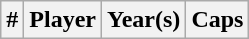<table class="wikitable sortable">
<tr>
<th width=>#</th>
<th width=>Player</th>
<th width=>Year(s)</th>
<th width=>Caps<br></th>
</tr>
</table>
